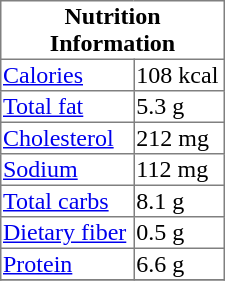<table class="toccolours" border="1" width=150 style="float: right; clear: right; margin: 0 0 1em 1em; border-collapse: collapse;">
<tr>
<td align="center" colspan="2"><strong>Nutrition Information</strong></td>
</tr>
<tr>
<td><a href='#'>Calories</a></td>
<td>108 kcal</td>
</tr>
<tr>
<td><a href='#'>Total fat</a></td>
<td>5.3 g</td>
</tr>
<tr>
<td><a href='#'>Cholesterol</a></td>
<td>212 mg</td>
</tr>
<tr>
<td><a href='#'>Sodium</a></td>
<td>112 mg</td>
</tr>
<tr>
<td><a href='#'>Total carbs</a></td>
<td>8.1 g</td>
</tr>
<tr>
<td><a href='#'>Dietary fiber</a></td>
<td>0.5 g</td>
</tr>
<tr>
<td><a href='#'>Protein</a></td>
<td>6.6 g</td>
</tr>
<tr>
</tr>
</table>
